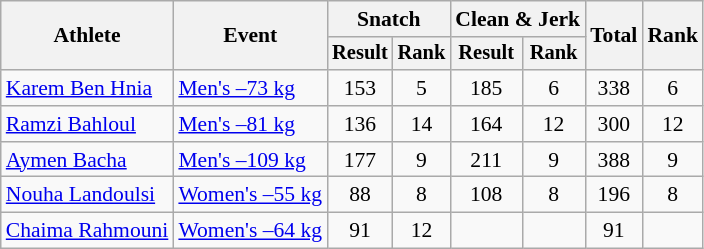<table class="wikitable" style="font-size:90%">
<tr>
<th rowspan="2">Athlete</th>
<th rowspan="2">Event</th>
<th colspan="2">Snatch</th>
<th colspan="2">Clean & Jerk</th>
<th rowspan="2">Total</th>
<th rowspan="2">Rank</th>
</tr>
<tr style="font-size:95%">
<th>Result</th>
<th>Rank</th>
<th>Result</th>
<th>Rank</th>
</tr>
<tr align=center>
<td align=left><a href='#'>Karem Ben Hnia</a></td>
<td align=left><a href='#'>Men's –73 kg</a></td>
<td>153</td>
<td>5</td>
<td>185</td>
<td>6</td>
<td>338</td>
<td>6</td>
</tr>
<tr align=center>
<td align=left><a href='#'>Ramzi Bahloul</a></td>
<td align=left><a href='#'>Men's –81 kg</a></td>
<td>136</td>
<td>14</td>
<td>164</td>
<td>12</td>
<td>300</td>
<td>12</td>
</tr>
<tr align=center>
<td align=left><a href='#'>Aymen Bacha</a></td>
<td align=left><a href='#'>Men's –109 kg</a></td>
<td>177</td>
<td>9</td>
<td>211</td>
<td>9</td>
<td>388</td>
<td>9</td>
</tr>
<tr align=center>
<td align=left><a href='#'>Nouha Landoulsi</a></td>
<td align=left><a href='#'>Women's –55 kg</a></td>
<td>88</td>
<td>8</td>
<td>108</td>
<td>8</td>
<td>196</td>
<td>8</td>
</tr>
<tr align=center>
<td align=left><a href='#'>Chaima Rahmouni</a></td>
<td align=left><a href='#'>Women's –64 kg</a></td>
<td>91</td>
<td>12</td>
<td></td>
<td></td>
<td>91</td>
<td></td>
</tr>
</table>
